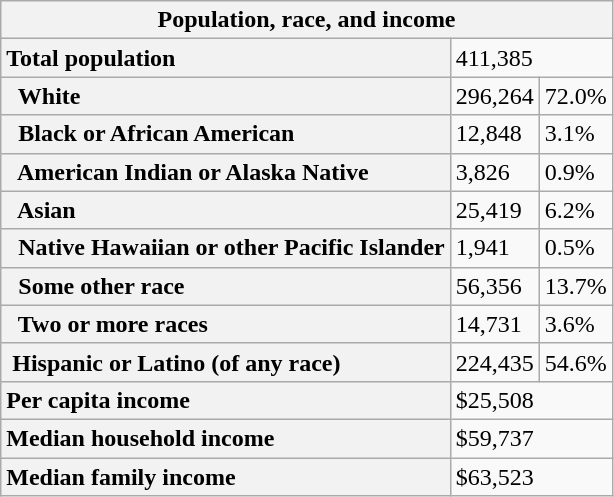<table class="wikitable collapsible collapsed">
<tr>
<th colspan=6>Population, race, and income</th>
</tr>
<tr>
<th scope="row" style="text-align: left;">Total population</th>
<td colspan=2>411,385</td>
</tr>
<tr>
<th scope="row" style="text-align: left;">  White</th>
<td>296,264</td>
<td>72.0%</td>
</tr>
<tr>
<th scope="row" style="text-align: left;">  Black or African American</th>
<td>12,848</td>
<td>3.1%</td>
</tr>
<tr>
<th scope="row" style="text-align: left;">  American Indian or Alaska Native</th>
<td>3,826</td>
<td>0.9%</td>
</tr>
<tr>
<th scope="row" style="text-align: left;">  Asian</th>
<td>25,419</td>
<td>6.2%</td>
</tr>
<tr>
<th scope="row" style="text-align: left;">  Native Hawaiian or other Pacific Islander</th>
<td>1,941</td>
<td>0.5%</td>
</tr>
<tr>
<th scope="row" style="text-align: left;">  Some other race</th>
<td>56,356</td>
<td>13.7%</td>
</tr>
<tr>
<th scope="row" style="text-align: left;">  Two or more races</th>
<td>14,731</td>
<td>3.6%</td>
</tr>
<tr>
<th scope="row" style="text-align: left;"> Hispanic or Latino (of any race)</th>
<td>224,435</td>
<td>54.6%</td>
</tr>
<tr>
<th scope="row" style="text-align: left;">Per capita income</th>
<td colspan=2>$25,508</td>
</tr>
<tr>
<th scope="row" style="text-align: left;">Median household income</th>
<td colspan=2>$59,737</td>
</tr>
<tr>
<th scope="row" style="text-align: left;">Median family income</th>
<td colspan=2>$63,523</td>
</tr>
</table>
